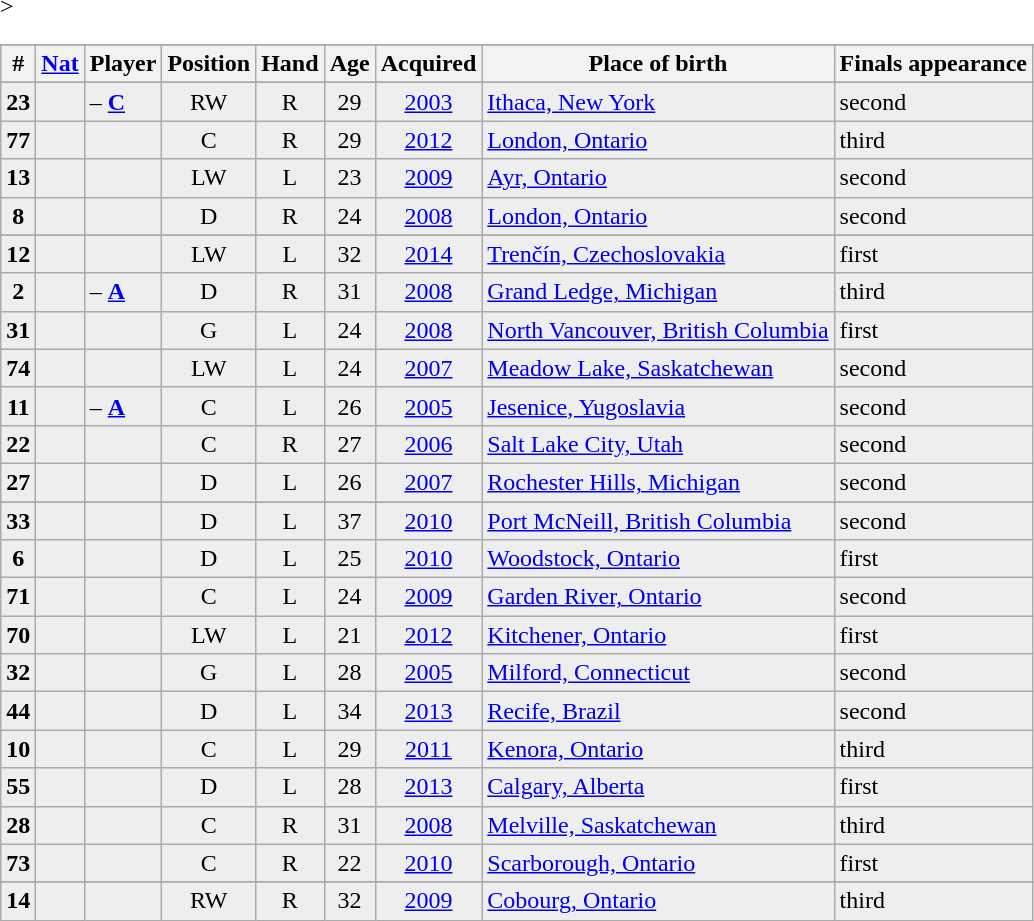<table class="sortable wikitable">
<tr style="text-align:center;">
</tr>
<tr style="background:#dddddd;">
<th>#</th>
<th><a href='#'>Nat</a></th>
<th>Player</th>
<th>Position</th>
<th>Hand</th>
<th>Age</th>
<th>Acquired</th>
<th class="unsortable">Place of birth</th>
<th class="unsortable">Finals appearance</th>
</tr>
<tr style="background:#eeeeee; text-align:center">
</tr>
<tr style="background:#eeeeee; text-align:center">
<td><strong>23</strong></td>
<td></td>
<td align="left"> – <strong><a href='#'>C</a></strong></td>
<td>RW</td>
<td>R</td>
<td>29</td>
<td><a href='#'>2003</a></td>
<td align="left"><a href='#'>Ithaca, New York</a></td>
<td align="left">second </td>
</tr>
<tr style="background:#eeeeee; text-align:center">
<td><strong>77</strong></td>
<td></td>
<td align="left"></td>
<td>C</td>
<td>R</td>
<td>29</td>
<td><a href='#'>2012</a></td>
<td align="left"><a href='#'>London, Ontario</a></td>
<td align="left">third </td>
</tr>
<tr style="background:#eeeeee; text-align:center">
<td><strong>13</strong></td>
<td></td>
<td align="left"></td>
<td>LW</td>
<td>L</td>
<td>23</td>
<td><a href='#'>2009</a></td>
<td align="left"><a href='#'>Ayr, Ontario</a></td>
<td align="left">second </td>
</tr>
<tr style="background:#eeeeee; text-align:center">
<td><strong>8</strong></td>
<td></td>
<td align="left"></td>
<td>D</td>
<td>R</td>
<td>24</td>
<td><a href='#'>2008</a></td>
<td align="left"><a href='#'>London, Ontario</a></td>
<td align="left">second </td>
</tr>
<tr style="background:#eeeeee; text-align:center">
</tr>
<tr style="background:#eeeeee; text-align:center">
<td><strong>12</strong></td>
<td></td>
<td align="left"></td>
<td>LW</td>
<td>L</td>
<td>32</td>
<td><a href='#'>2014</a></td>
<td align="left"><a href='#'>Trenčín, Czechoslovakia</a></td>
<td align="left">first</td>
</tr>
<tr style="background:#eeeeee; text-align:center">
<td><strong>2</strong></td>
<td></td>
<td align="left"> – <strong><a href='#'>A</a></strong></td>
<td>D</td>
<td>R</td>
<td>31</td>
<td><a href='#'>2008</a></td>
<td align="left"><a href='#'>Grand Ledge, Michigan</a></td>
<td align="left">third </td>
</tr>
<tr style="background:#eeeeee; text-align:center">
<td><strong>31</strong></td>
<td></td>
<td align="left"></td>
<td>G</td>
<td>L</td>
<td>24</td>
<td><a href='#'>2008</a></td>
<td align="left"><a href='#'>North Vancouver, British Columbia</a></td>
<td align="left">first </td>
</tr>
<tr style="background:#eeeeee; text-align:center">
<td><strong>74</strong></td>
<td></td>
<td align="left"></td>
<td>LW</td>
<td>L</td>
<td>24</td>
<td><a href='#'>2007</a></td>
<td align="left"><a href='#'>Meadow Lake, Saskatchewan</a></td>
<td align="left">second </td>
</tr>
<tr style="background:#eeeeee; text-align:center">
<td><strong>11</strong></td>
<td></td>
<td align="left"> – <strong><a href='#'>A</a></strong></td>
<td>C</td>
<td>L</td>
<td>26</td>
<td><a href='#'>2005</a></td>
<td align="left"><a href='#'>Jesenice, Yugoslavia</a></td>
<td align="left">second </td>
</tr>
<tr style="background:#eeeeee; text-align:center">
<td><strong>22</strong></td>
<td></td>
<td align="left"></td>
<td>C</td>
<td>R</td>
<td>27</td>
<td><a href='#'>2006</a></td>
<td align="left"><a href='#'>Salt Lake City, Utah</a></td>
<td align="left">second </td>
</tr>
<tr style="background:#eeeeee; text-align:center">
<td><strong>27</strong></td>
<td></td>
<td align="left"></td>
<td>D</td>
<td>L</td>
<td>26</td>
<td><a href='#'>2007</a></td>
<td align="left"><a href='#'>Rochester Hills, Michigan</a></td>
<td align="left">second </td>
</tr>
<tr style="background:#eeeeee; text-align:center">
</tr>
<tr style="background:#eeeeee; text-align:center">
<td><strong>33</strong></td>
<td></td>
<td align="left"></td>
<td>D</td>
<td>L</td>
<td>37</td>
<td><a href='#'>2010</a></td>
<td align="left"><a href='#'>Port McNeill, British Columbia</a></td>
<td align="left">second </td>
</tr>
<tr style="background:#eeeeee; text-align:center">
<td><strong>6</strong></td>
<td></td>
<td align="left"></td>
<td>D</td>
<td>L</td>
<td>25</td>
<td><a href='#'>2010</a></td>
<td align="left"><a href='#'>Woodstock, Ontario</a></td>
<td align="left">first </td>
</tr>
<tr style="background:#eeeeee; text-align:center">
<td><strong>71</strong></td>
<td></td>
<td align="left"></td>
<td>C</td>
<td>L</td>
<td>24</td>
<td><a href='#'>2009</a></td>
<td align="left"><a href='#'>Garden River, Ontario</a></td>
<td align="left">second </td>
</tr>
<tr style="background:#eeeeee; text-align:center">
<td><strong>70</strong></td>
<td></td>
<td align="left"></td>
<td>LW</td>
<td>L</td>
<td>21</td>
<td><a href='#'>2012</a></td>
<td align="left"><a href='#'>Kitchener, Ontario</a></td>
<td align="left">first</td>
</tr>
<tr style="background:#eeeeee; text-align:center">
<td><strong>32</strong></td>
<td></td>
<td align="left"></td>
<td>G</td>
<td>L</td>
<td>28</td>
<td><a href='#'>2005</a></td>
<td align="left"><a href='#'>Milford, Connecticut</a></td>
<td align="left">second </td>
</tr>
<tr style="background:#eeeeee; text-align:center">
<td><strong>44</strong></td>
<td></td>
<td align="left"></td>
<td>D</td>
<td>L</td>
<td>34</td>
<td><a href='#'>2013</a></td>
<td align="left"><a href='#'>Recife, Brazil</a></td>
<td align="left">second </td>
</tr>
<tr style="background:#eeeeee; text-align:center">
<td><strong>10</strong></td>
<td></td>
<td align="left"></td>
<td>C</td>
<td>L</td>
<td>29</td>
<td><a href='#'>2011</a></td>
<td align="left"><a href='#'>Kenora, Ontario</a></td>
<td align="left">third </td>
</tr>
<tr style="background:#eeeeee; text-align:center">
<td><strong>55</strong></td>
<td></td>
<td align="left"></td>
<td>D</td>
<td>L</td>
<td>28</td>
<td><a href='#'>2013</a></td>
<td align="left"><a href='#'>Calgary, Alberta</a></td>
<td align="left">first</td>
</tr>
<tr style="background:#eeeeee; text-align:center">
<td><strong>28</strong></td>
<td></td>
<td align="left"></td>
<td>C</td>
<td>R</td>
<td>31</td>
<td><a href='#'>2008</a></td>
<td align="left"><a href='#'>Melville, Saskatchewan</a></td>
<td align="left">third </td>
</tr>
<tr style="background:#eeeeee; text-align:center">
<td><strong>73</strong></td>
<td></td>
<td align="left"></td>
<td>C</td>
<td>R</td>
<td>22</td>
<td><a href='#'>2010</a></td>
<td align="left"><a href='#'>Scarborough, Ontario</a></td>
<td align="left">first </td>
</tr>
<tr style="background:#eeeeee; text-align:center">
</tr>
<tr ->>
</tr>
<tr style="background:#eeeeee; text-align:center">
<td><strong>14</strong></td>
<td></td>
<td align="left"></td>
<td>RW</td>
<td>R</td>
<td>32</td>
<td><a href='#'>2009</a></td>
<td align="left"><a href='#'>Cobourg, Ontario</a></td>
<td align="left">third </td>
</tr>
</table>
